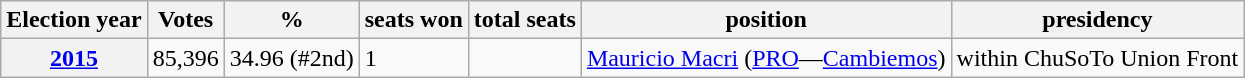<table class="wikitable">
<tr>
<th>Election year</th>
<th>Votes</th>
<th>%</th>
<th>seats won</th>
<th>total seats</th>
<th>position</th>
<th>presidency</th>
</tr>
<tr>
<th><a href='#'>2015</a></th>
<td>85,396</td>
<td>34.96 (#2nd)</td>
<td>1</td>
<td></td>
<td><a href='#'>Mauricio Macri</a> (<a href='#'>PRO</a>—<a href='#'>Cambiemos</a>)</td>
<td>within ChuSoTo Union Front</td>
</tr>
</table>
